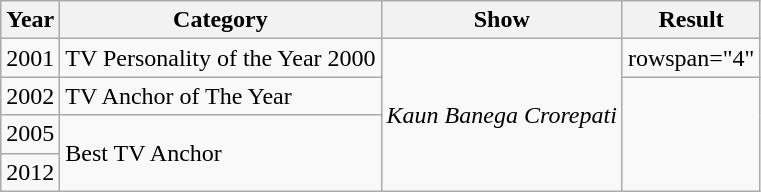<table class="wikitable sortable">
<tr>
<th>Year</th>
<th>Category</th>
<th>Show</th>
<th>Result</th>
</tr>
<tr>
<td>2001</td>
<td>TV Personality of the Year 2000</td>
<td rowspan="4"><em>Kaun Banega Crorepati</em></td>
<td>rowspan="4" </td>
</tr>
<tr>
<td>2002</td>
<td>TV Anchor of The Year</td>
</tr>
<tr>
<td>2005</td>
<td rowspan="2">Best TV Anchor</td>
</tr>
<tr>
<td>2012</td>
</tr>
</table>
